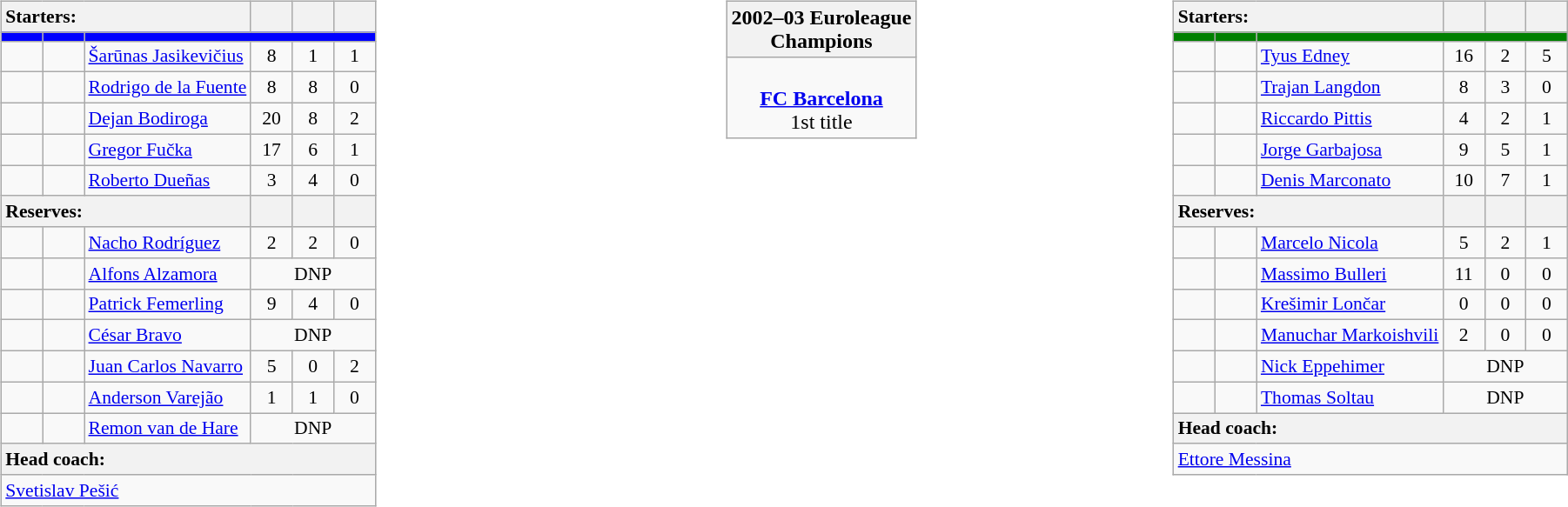<table style="width:100%;">
<tr>
<td valign=top width=33%><br><table class="wikitable" style="font-size:90%; text-align:center; margin:auto;" align=left>
<tr>
<th style="text-align:left" colspan=3>Starters:</th>
<th width=25></th>
<th width=25></th>
<th width=25></th>
</tr>
<tr>
<th style="background:blue;" width=25></th>
<th style="background:blue;" width=25></th>
<th colspan=4 style="background:blue;"></th>
</tr>
<tr>
<td></td>
<td></td>
<td align=left> <a href='#'>Šarūnas Jasikevičius</a></td>
<td>8</td>
<td>1</td>
<td>1</td>
</tr>
<tr>
<td></td>
<td></td>
<td align=left> <a href='#'>Rodrigo de la Fuente</a></td>
<td>8</td>
<td>8</td>
<td>0</td>
</tr>
<tr>
<td></td>
<td></td>
<td align=left> <a href='#'>Dejan Bodiroga</a></td>
<td>20</td>
<td>8</td>
<td>2</td>
</tr>
<tr>
<td></td>
<td></td>
<td align=left> <a href='#'>Gregor Fučka</a></td>
<td>17</td>
<td>6</td>
<td>1</td>
</tr>
<tr>
<td></td>
<td></td>
<td align=left> <a href='#'>Roberto Dueñas</a></td>
<td>3</td>
<td>4</td>
<td>0</td>
</tr>
<tr>
<th style="text-align:left" colspan=3>Reserves:</th>
<th width=25></th>
<th width=25></th>
<th width=25></th>
</tr>
<tr>
<td></td>
<td></td>
<td align=left> <a href='#'>Nacho Rodríguez</a></td>
<td>2</td>
<td>2</td>
<td>0</td>
</tr>
<tr>
<td></td>
<td></td>
<td align=left> <a href='#'>Alfons Alzamora</a></td>
<td colspan=3>DNP</td>
</tr>
<tr>
<td></td>
<td></td>
<td align=left> <a href='#'>Patrick Femerling</a></td>
<td>9</td>
<td>4</td>
<td>0</td>
</tr>
<tr>
<td></td>
<td></td>
<td align=left> <a href='#'>César Bravo</a></td>
<td colspan=3>DNP</td>
</tr>
<tr>
<td></td>
<td></td>
<td align=left> <a href='#'>Juan Carlos Navarro</a></td>
<td>5</td>
<td>0</td>
<td>2</td>
</tr>
<tr>
<td></td>
<td></td>
<td align=left> <a href='#'>Anderson Varejão</a></td>
<td>1</td>
<td>1</td>
<td>0</td>
</tr>
<tr>
<td></td>
<td></td>
<td align=left> <a href='#'>Remon van de Hare</a></td>
<td colspan=3>DNP</td>
</tr>
<tr>
<th style="text-align:left" colspan=7>Head coach:</th>
</tr>
<tr>
<td colspan=7 align=left> <a href='#'>Svetislav Pešić</a></td>
</tr>
</table>
</td>
<td valign=top width=33%><br><table class=wikitable style="text-align:center; margin:auto">
<tr>
<th>2002–03 Euroleague <br>Champions</th>
</tr>
<tr>
<td><br> <strong><a href='#'>FC Barcelona</a></strong><br>1st title</td>
</tr>
</table>
</td>
<td style="vertical-align:top; width:33%;"><br><table class="wikitable" style="font-size:90%; text-align:center; margin:auto;">
<tr>
<th style="text-align:left" colspan=3>Starters:</th>
<th width=25></th>
<th width=25></th>
<th width=25></th>
</tr>
<tr>
<th style="background:green;" width=25></th>
<th style="background:green;" width=25></th>
<th colspan=4 style="background:green;"></th>
</tr>
<tr>
<td></td>
<td></td>
<td align=left> <a href='#'>Tyus Edney</a></td>
<td>16</td>
<td>2</td>
<td>5</td>
</tr>
<tr>
<td></td>
<td></td>
<td align=left> <a href='#'>Trajan Langdon</a></td>
<td>8</td>
<td>3</td>
<td>0</td>
</tr>
<tr>
<td></td>
<td></td>
<td align=left> <a href='#'>Riccardo Pittis</a></td>
<td>4</td>
<td>2</td>
<td>1</td>
</tr>
<tr>
<td></td>
<td></td>
<td align=left> <a href='#'>Jorge Garbajosa</a></td>
<td>9</td>
<td>5</td>
<td>1</td>
</tr>
<tr>
<td></td>
<td></td>
<td align=left> <a href='#'>Denis Marconato</a></td>
<td>10</td>
<td>7</td>
<td>1</td>
</tr>
<tr>
<th style="text-align:left" colspan=3>Reserves:</th>
<th width=25></th>
<th width=25></th>
<th width=25></th>
</tr>
<tr>
<td></td>
<td></td>
<td align=left> <a href='#'>Marcelo Nicola</a></td>
<td>5</td>
<td>2</td>
<td>1</td>
</tr>
<tr>
<td></td>
<td></td>
<td align=left> <a href='#'>Massimo Bulleri</a></td>
<td>11</td>
<td>0</td>
<td>0</td>
</tr>
<tr>
<td></td>
<td></td>
<td align=left> <a href='#'>Krešimir Lončar</a></td>
<td>0</td>
<td>0</td>
<td>0</td>
</tr>
<tr>
<td></td>
<td></td>
<td align=left> <a href='#'>Manuchar Markoishvili</a></td>
<td>2</td>
<td>0</td>
<td>0</td>
</tr>
<tr>
<td></td>
<td></td>
<td align=left> <a href='#'>Nick Eppehimer</a></td>
<td colspan=3>DNP</td>
</tr>
<tr>
<td></td>
<td></td>
<td align=left> <a href='#'>Thomas Soltau</a></td>
<td colspan=3>DNP</td>
</tr>
<tr>
<th style="text-align:left" colspan=7>Head coach:</th>
</tr>
<tr>
<td colspan=7 align=left> <a href='#'>Ettore Messina</a></td>
</tr>
</table>
</td>
</tr>
</table>
